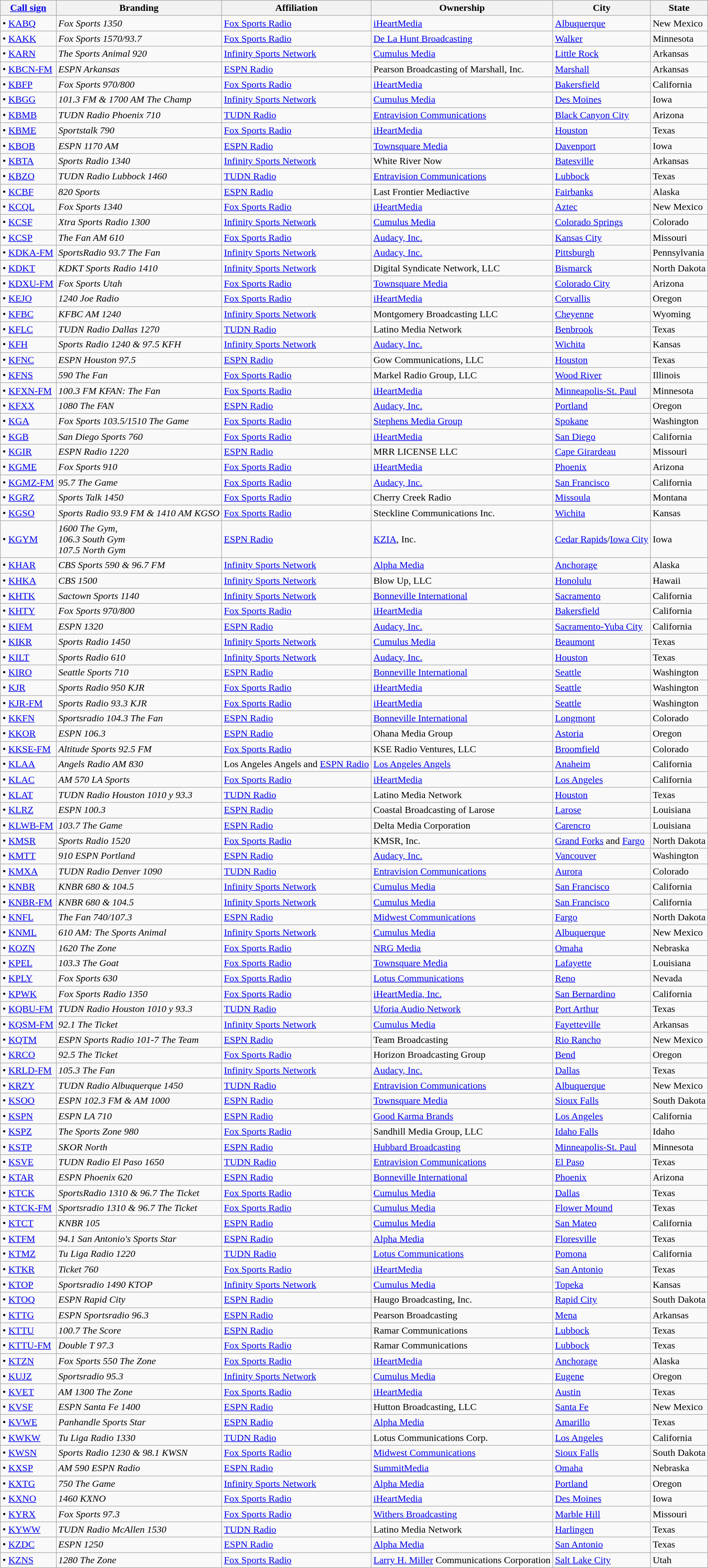<table class="wikitable sortable">
<tr ">
<th><a href='#'>Call sign</a></th>
<th>Branding</th>
<th>Affiliation</th>
<th>Ownership</th>
<th>City</th>
<th>State</th>
</tr>
<tr>
<td>• <a href='#'>KABQ</a></td>
<td><em>Fox Sports 1350</em></td>
<td><a href='#'>Fox Sports Radio</a></td>
<td><a href='#'>iHeartMedia</a></td>
<td><a href='#'>Albuquerque</a></td>
<td>New Mexico</td>
</tr>
<tr>
<td>• <a href='#'>KAKK</a></td>
<td><em>Fox Sports 1570/93.7</em></td>
<td><a href='#'>Fox Sports Radio</a></td>
<td><a href='#'>De La Hunt Broadcasting</a></td>
<td><a href='#'>Walker</a></td>
<td>Minnesota</td>
</tr>
<tr>
<td>• <a href='#'>KARN</a></td>
<td><em>The Sports Animal 920</em></td>
<td><a href='#'>Infinity Sports Network</a></td>
<td><a href='#'>Cumulus Media</a></td>
<td><a href='#'>Little Rock</a></td>
<td>Arkansas</td>
</tr>
<tr>
<td>• <a href='#'>KBCN-FM</a></td>
<td><em>ESPN Arkansas</em></td>
<td><a href='#'>ESPN Radio</a></td>
<td>Pearson Broadcasting of Marshall, Inc.</td>
<td><a href='#'>Marshall</a></td>
<td>Arkansas</td>
</tr>
<tr>
<td>• <a href='#'>KBFP</a></td>
<td><em>Fox Sports 970/800</em></td>
<td><a href='#'>Fox Sports Radio</a></td>
<td><a href='#'>iHeartMedia</a></td>
<td><a href='#'>Bakersfield</a></td>
<td>California</td>
</tr>
<tr>
<td>• <a href='#'>KBGG</a></td>
<td><em>101.3 FM & 1700 AM The Champ</em></td>
<td><a href='#'>Infinity Sports Network</a></td>
<td><a href='#'>Cumulus Media</a></td>
<td><a href='#'>Des Moines</a></td>
<td>Iowa</td>
</tr>
<tr>
<td>• <a href='#'>KBMB</a></td>
<td><em>TUDN Radio Phoenix 710</em></td>
<td><a href='#'>TUDN Radio</a></td>
<td><a href='#'>Entravision Communications</a></td>
<td><a href='#'>Black Canyon City</a></td>
<td>Arizona</td>
</tr>
<tr>
<td>• <a href='#'>KBME</a></td>
<td><em>Sportstalk 790</em></td>
<td><a href='#'>Fox Sports Radio</a></td>
<td><a href='#'>iHeartMedia</a></td>
<td><a href='#'>Houston</a></td>
<td>Texas</td>
</tr>
<tr>
<td>• <a href='#'>KBOB</a></td>
<td><em>ESPN 1170 AM</em></td>
<td><a href='#'>ESPN Radio</a></td>
<td><a href='#'>Townsquare Media</a></td>
<td><a href='#'>Davenport</a></td>
<td>Iowa</td>
</tr>
<tr>
<td>• <a href='#'>KBTA</a></td>
<td><em>Sports Radio 1340</em></td>
<td><a href='#'>Infinity Sports Network</a></td>
<td>White River Now</td>
<td><a href='#'>Batesville</a></td>
<td>Arkansas</td>
</tr>
<tr>
<td>• <a href='#'>KBZO</a></td>
<td><em>TUDN Radio Lubbock 1460</em></td>
<td><a href='#'>TUDN Radio</a></td>
<td><a href='#'>Entravision Communications</a></td>
<td><a href='#'>Lubbock</a></td>
<td>Texas</td>
</tr>
<tr>
<td>• <a href='#'>KCBF</a></td>
<td><em>820 Sports</em></td>
<td><a href='#'>ESPN Radio</a></td>
<td>Last Frontier Mediactive</td>
<td><a href='#'>Fairbanks</a></td>
<td>Alaska</td>
</tr>
<tr>
<td>• <a href='#'>KCQL</a></td>
<td><em>Fox Sports 1340</em></td>
<td><a href='#'>Fox Sports Radio</a></td>
<td><a href='#'>iHeartMedia</a></td>
<td><a href='#'>Aztec</a></td>
<td>New Mexico</td>
</tr>
<tr>
<td>• <a href='#'>KCSF</a></td>
<td><em>Xtra Sports Radio 1300</em></td>
<td><a href='#'>Infinity Sports Network</a></td>
<td><a href='#'>Cumulus Media</a></td>
<td><a href='#'>Colorado Springs</a></td>
<td>Colorado</td>
</tr>
<tr>
<td>• <a href='#'>KCSP</a></td>
<td><em>The Fan AM 610</em></td>
<td><a href='#'>Fox Sports Radio</a></td>
<td><a href='#'>Audacy, Inc.</a></td>
<td><a href='#'>Kansas City</a></td>
<td>Missouri</td>
</tr>
<tr>
<td>• <a href='#'>KDKA-FM</a></td>
<td><em>SportsRadio 93.7 The Fan</em></td>
<td><a href='#'>Infinity Sports Network</a></td>
<td><a href='#'>Audacy, Inc.</a></td>
<td><a href='#'>Pittsburgh</a></td>
<td>Pennsylvania</td>
</tr>
<tr>
<td>• <a href='#'>KDKT</a></td>
<td><em>KDKT Sports Radio 1410</em></td>
<td><a href='#'>Infinity Sports Network</a></td>
<td>Digital Syndicate Network, LLC</td>
<td><a href='#'>Bismarck</a></td>
<td>North Dakota</td>
</tr>
<tr>
<td>• <a href='#'>KDXU-FM</a></td>
<td><em>Fox Sports Utah</em></td>
<td><a href='#'>Fox Sports Radio</a></td>
<td><a href='#'>Townsquare Media</a></td>
<td><a href='#'>Colorado City</a></td>
<td>Arizona</td>
</tr>
<tr>
<td>• <a href='#'>KEJO</a></td>
<td><em>1240 Joe Radio</em></td>
<td><a href='#'>Fox Sports Radio</a></td>
<td><a href='#'>iHeartMedia</a></td>
<td><a href='#'>Corvallis</a></td>
<td>Oregon</td>
</tr>
<tr>
<td>• <a href='#'>KFBC</a></td>
<td><em>KFBC AM 1240</em></td>
<td><a href='#'>Infinity Sports Network</a></td>
<td>Montgomery Broadcasting LLC</td>
<td><a href='#'>Cheyenne</a></td>
<td>Wyoming</td>
</tr>
<tr>
<td>• <a href='#'>KFLC</a></td>
<td><em>TUDN Radio Dallas 1270</em></td>
<td><a href='#'>TUDN Radio</a></td>
<td>Latino Media Network</td>
<td><a href='#'>Benbrook</a></td>
<td>Texas</td>
</tr>
<tr>
<td>• <a href='#'>KFH</a></td>
<td><em>Sports Radio 1240 & 97.5 KFH</em></td>
<td><a href='#'>Infinity Sports Network</a></td>
<td><a href='#'>Audacy, Inc.</a></td>
<td><a href='#'>Wichita</a></td>
<td>Kansas</td>
</tr>
<tr>
<td>• <a href='#'>KFNC</a></td>
<td><em>ESPN Houston 97.5</em></td>
<td><a href='#'>ESPN Radio</a></td>
<td>Gow Communications, LLC</td>
<td><a href='#'>Houston</a></td>
<td>Texas</td>
</tr>
<tr>
<td>• <a href='#'>KFNS</a></td>
<td><em>590 The Fan</em></td>
<td><a href='#'>Fox Sports Radio</a></td>
<td>Markel Radio Group, LLC</td>
<td><a href='#'>Wood River</a></td>
<td>Illinois</td>
</tr>
<tr>
<td>• <a href='#'>KFXN-FM</a></td>
<td><em>100.3 FM KFAN: The Fan</em></td>
<td><a href='#'>Fox Sports Radio</a></td>
<td><a href='#'>iHeartMedia</a></td>
<td><a href='#'>Minneapolis-St. Paul</a></td>
<td>Minnesota</td>
</tr>
<tr>
<td>• <a href='#'>KFXX</a></td>
<td><em>1080 The FAN</em></td>
<td><a href='#'>ESPN Radio</a></td>
<td><a href='#'>Audacy, Inc.</a></td>
<td><a href='#'>Portland</a></td>
<td>Oregon</td>
</tr>
<tr>
<td>• <a href='#'>KGA</a></td>
<td><em>Fox Sports 103.5/1510 The Game</em></td>
<td><a href='#'>Fox Sports Radio</a></td>
<td><a href='#'>Stephens Media Group</a></td>
<td><a href='#'>Spokane</a></td>
<td>Washington</td>
</tr>
<tr>
<td>• <a href='#'>KGB</a></td>
<td><em>San Diego Sports 760</em></td>
<td><a href='#'>Fox Sports Radio</a></td>
<td><a href='#'>iHeartMedia</a></td>
<td><a href='#'>San Diego</a></td>
<td>California</td>
</tr>
<tr>
<td>• <a href='#'>KGIR</a></td>
<td><em>ESPN Radio 1220</em></td>
<td><a href='#'>ESPN Radio</a></td>
<td>MRR LICENSE LLC</td>
<td><a href='#'>Cape Girardeau</a></td>
<td>Missouri</td>
</tr>
<tr>
<td>• <a href='#'>KGME</a></td>
<td><em>Fox Sports 910</em></td>
<td><a href='#'>Fox Sports Radio</a></td>
<td><a href='#'>iHeartMedia</a></td>
<td><a href='#'>Phoenix</a></td>
<td>Arizona</td>
</tr>
<tr>
<td>• <a href='#'>KGMZ-FM</a></td>
<td><em>95.7 The Game</em></td>
<td><a href='#'>Fox Sports Radio</a></td>
<td><a href='#'>Audacy, Inc.</a></td>
<td><a href='#'>San Francisco</a></td>
<td>California</td>
</tr>
<tr>
<td>• <a href='#'>KGRZ</a></td>
<td><em>Sports Talk 1450</em></td>
<td><a href='#'>Fox Sports Radio</a></td>
<td>Cherry Creek Radio</td>
<td><a href='#'>Missoula</a></td>
<td>Montana</td>
</tr>
<tr>
<td>• <a href='#'>KGSO</a></td>
<td><em>Sports Radio 93.9 FM & 1410 AM KGSO</em></td>
<td><a href='#'>Fox Sports Radio</a></td>
<td>Steckline Communications Inc.</td>
<td><a href='#'>Wichita</a></td>
<td>Kansas</td>
</tr>
<tr>
<td>• <a href='#'>KGYM</a></td>
<td><em>1600 The Gym,<br>106.3 South Gym<br>107.5 North Gym</em></td>
<td><a href='#'>ESPN Radio</a></td>
<td><a href='#'>KZIA</a>, Inc.</td>
<td><a href='#'>Cedar Rapids</a>/<a href='#'>Iowa City</a></td>
<td>Iowa</td>
</tr>
<tr>
<td>• <a href='#'>KHAR</a></td>
<td><em>CBS Sports 590 & 96.7 FM</em></td>
<td><a href='#'>Infinity Sports Network</a></td>
<td><a href='#'>Alpha Media</a></td>
<td><a href='#'>Anchorage</a></td>
<td>Alaska</td>
</tr>
<tr>
<td>• <a href='#'>KHKA</a></td>
<td><em>CBS 1500</em></td>
<td><a href='#'>Infinity Sports Network</a></td>
<td>Blow Up, LLC</td>
<td><a href='#'>Honolulu</a></td>
<td>Hawaii</td>
</tr>
<tr>
<td>• <a href='#'>KHTK</a></td>
<td><em>Sactown Sports 1140</em></td>
<td><a href='#'>Infinity Sports Network</a></td>
<td><a href='#'>Bonneville International</a></td>
<td><a href='#'>Sacramento</a></td>
<td>California</td>
</tr>
<tr>
<td>• <a href='#'>KHTY</a></td>
<td><em>Fox Sports 970/800</em></td>
<td><a href='#'>Fox Sports Radio</a></td>
<td><a href='#'>iHeartMedia</a></td>
<td><a href='#'>Bakersfield</a></td>
<td>California</td>
</tr>
<tr>
<td>• <a href='#'>KIFM</a></td>
<td><em>ESPN 1320</em></td>
<td><a href='#'>ESPN Radio</a></td>
<td><a href='#'>Audacy, Inc.</a></td>
<td><a href='#'>Sacramento-Yuba City</a></td>
<td>California</td>
</tr>
<tr>
<td>• <a href='#'>KIKR</a></td>
<td><em>Sports Radio 1450</em></td>
<td><a href='#'>Infinity Sports Network</a></td>
<td><a href='#'>Cumulus Media</a></td>
<td><a href='#'>Beaumont</a></td>
<td>Texas</td>
</tr>
<tr>
<td>• <a href='#'>KILT</a></td>
<td><em>Sports Radio 610</em></td>
<td><a href='#'>Infinity Sports Network</a></td>
<td><a href='#'>Audacy, Inc.</a></td>
<td><a href='#'>Houston</a></td>
<td>Texas</td>
</tr>
<tr>
<td>• <a href='#'>KIRO</a></td>
<td><em>Seattle Sports 710</em></td>
<td><a href='#'>ESPN Radio</a></td>
<td><a href='#'>Bonneville International</a></td>
<td><a href='#'>Seattle</a></td>
<td>Washington</td>
</tr>
<tr>
<td>• <a href='#'>KJR</a></td>
<td><em>Sports Radio 950 KJR</em></td>
<td><a href='#'>Fox Sports Radio</a></td>
<td><a href='#'>iHeartMedia</a></td>
<td><a href='#'>Seattle</a></td>
<td>Washington</td>
</tr>
<tr>
<td>• <a href='#'>KJR-FM</a></td>
<td><em>Sports Radio 93.3 KJR</em></td>
<td><a href='#'>Fox Sports Radio</a></td>
<td><a href='#'>iHeartMedia</a></td>
<td><a href='#'>Seattle</a></td>
<td>Washington</td>
</tr>
<tr>
<td>• <a href='#'>KKFN</a></td>
<td><em>Sportsradio 104.3 The Fan</em></td>
<td><a href='#'>ESPN Radio</a></td>
<td><a href='#'>Bonneville International</a></td>
<td><a href='#'>Longmont</a></td>
<td>Colorado</td>
</tr>
<tr>
<td>• <a href='#'>KKOR</a></td>
<td><em>ESPN 106.3</em></td>
<td><a href='#'>ESPN Radio</a></td>
<td>Ohana Media Group</td>
<td><a href='#'>Astoria</a></td>
<td>Oregon</td>
</tr>
<tr>
<td>• <a href='#'>KKSE-FM</a></td>
<td><em>Altitude Sports 92.5 FM</em></td>
<td><a href='#'>Fox Sports Radio</a></td>
<td>KSE Radio Ventures, LLC</td>
<td><a href='#'>Broomfield</a></td>
<td>Colorado</td>
</tr>
<tr>
<td>• <a href='#'>KLAA</a></td>
<td><em>Angels Radio AM 830</em></td>
<td>Los Angeles Angels and <a href='#'>ESPN Radio</a></td>
<td><a href='#'>Los Angeles Angels</a></td>
<td><a href='#'>Anaheim</a></td>
<td>California</td>
</tr>
<tr>
<td>• <a href='#'>KLAC</a></td>
<td><em>AM 570 LA Sports</em></td>
<td><a href='#'>Fox Sports Radio</a></td>
<td><a href='#'>iHeartMedia</a></td>
<td><a href='#'>Los Angeles</a></td>
<td>California</td>
</tr>
<tr>
<td>• <a href='#'>KLAT</a></td>
<td><em>TUDN Radio Houston 1010 y 93.3</em></td>
<td><a href='#'>TUDN Radio</a></td>
<td>Latino Media Network</td>
<td><a href='#'>Houston</a></td>
<td>Texas</td>
</tr>
<tr>
<td>• <a href='#'>KLRZ</a></td>
<td><em>ESPN 100.3</em></td>
<td><a href='#'>ESPN Radio</a></td>
<td>Coastal Broadcasting of Larose</td>
<td><a href='#'>Larose</a></td>
<td>Louisiana</td>
</tr>
<tr>
<td>• <a href='#'>KLWB-FM</a></td>
<td><em>103.7 The Game</em></td>
<td><a href='#'>ESPN Radio</a></td>
<td>Delta Media Corporation</td>
<td><a href='#'>Carencro</a></td>
<td>Louisiana</td>
</tr>
<tr>
<td>• <a href='#'>KMSR</a></td>
<td><em>Sports Radio 1520</em></td>
<td><a href='#'>Fox Sports Radio</a></td>
<td>KMSR, Inc.</td>
<td><a href='#'>Grand Forks</a> and <a href='#'>Fargo</a></td>
<td>North Dakota</td>
</tr>
<tr>
<td>• <a href='#'>KMTT</a></td>
<td><em>910 ESPN Portland</em></td>
<td><a href='#'>ESPN Radio</a></td>
<td><a href='#'>Audacy, Inc.</a></td>
<td><a href='#'>Vancouver</a></td>
<td>Washington</td>
</tr>
<tr>
<td>• <a href='#'>KMXA</a></td>
<td><em>TUDN Radio Denver 1090</em></td>
<td><a href='#'>TUDN Radio</a></td>
<td><a href='#'>Entravision Communications</a></td>
<td><a href='#'>Aurora</a></td>
<td>Colorado</td>
</tr>
<tr>
<td>• <a href='#'>KNBR</a></td>
<td><em>KNBR 680 & 104.5</em></td>
<td><a href='#'>Infinity Sports Network</a></td>
<td><a href='#'>Cumulus Media</a></td>
<td><a href='#'>San Francisco</a></td>
<td>California</td>
</tr>
<tr>
<td>• <a href='#'>KNBR-FM</a></td>
<td><em>KNBR 680 & 104.5</em></td>
<td><a href='#'>Infinity Sports Network</a></td>
<td><a href='#'>Cumulus Media</a></td>
<td><a href='#'>San Francisco</a></td>
<td>California</td>
</tr>
<tr>
<td>• <a href='#'>KNFL</a></td>
<td><em>The Fan 740/107.3</em></td>
<td><a href='#'>ESPN Radio</a></td>
<td><a href='#'>Midwest Communications</a></td>
<td><a href='#'>Fargo</a></td>
<td>North Dakota</td>
</tr>
<tr>
<td>• <a href='#'>KNML</a></td>
<td><em>610 AM: The Sports Animal</em></td>
<td><a href='#'>Infinity Sports Network</a></td>
<td><a href='#'>Cumulus Media</a></td>
<td><a href='#'>Albuquerque</a></td>
<td>New Mexico</td>
</tr>
<tr>
<td>• <a href='#'>KOZN</a></td>
<td><em>1620 The Zone</em></td>
<td><a href='#'>Fox Sports Radio</a></td>
<td><a href='#'>NRG Media</a></td>
<td><a href='#'>Omaha</a></td>
<td>Nebraska</td>
</tr>
<tr>
<td>• <a href='#'>KPEL</a></td>
<td><em>103.3 The Goat</em></td>
<td><a href='#'>Fox Sports Radio</a></td>
<td><a href='#'>Townsquare Media</a></td>
<td><a href='#'>Lafayette</a></td>
<td>Louisiana</td>
</tr>
<tr>
<td>• <a href='#'>KPLY</a></td>
<td><em>Fox Sports 630</em></td>
<td><a href='#'>Fox Sports Radio</a></td>
<td><a href='#'>Lotus Communications</a></td>
<td><a href='#'>Reno</a></td>
<td>Nevada</td>
</tr>
<tr>
<td>• <a href='#'>KPWK</a></td>
<td><em>Fox Sports Radio 1350</em></td>
<td><a href='#'>Fox Sports Radio</a></td>
<td><a href='#'>iHeartMedia, Inc.</a></td>
<td><a href='#'>San Bernardino</a></td>
<td>California</td>
</tr>
<tr>
<td>• <a href='#'>KQBU-FM</a></td>
<td><em>TUDN Radio Houston 1010 y 93.3</em></td>
<td><a href='#'>TUDN Radio</a></td>
<td><a href='#'>Uforia Audio Network</a></td>
<td><a href='#'>Port Arthur</a></td>
<td>Texas</td>
</tr>
<tr>
<td>• <a href='#'>KQSM-FM</a></td>
<td><em>92.1 The Ticket</em></td>
<td><a href='#'>Infinity Sports Network</a></td>
<td><a href='#'>Cumulus Media</a></td>
<td><a href='#'>Fayetteville</a></td>
<td>Arkansas</td>
</tr>
<tr>
<td>• <a href='#'>KQTM</a></td>
<td><em>ESPN Sports Radio 101-7 The Team</em></td>
<td><a href='#'>ESPN Radio</a></td>
<td>Team Broadcasting</td>
<td><a href='#'>Rio Rancho</a></td>
<td>New Mexico</td>
</tr>
<tr>
<td>• <a href='#'>KRCO</a></td>
<td><em>92.5 The Ticket</em></td>
<td><a href='#'>Fox Sports Radio</a></td>
<td>Horizon Broadcasting Group</td>
<td><a href='#'>Bend</a></td>
<td>Oregon</td>
</tr>
<tr>
<td>• <a href='#'>KRLD-FM</a></td>
<td><em>105.3 The Fan</em></td>
<td><a href='#'>Infinity Sports Network</a></td>
<td><a href='#'>Audacy, Inc.</a></td>
<td><a href='#'>Dallas</a></td>
<td>Texas</td>
</tr>
<tr>
<td>• <a href='#'>KRZY</a></td>
<td><em>TUDN Radio Albuquerque 1450</em></td>
<td><a href='#'>TUDN Radio</a></td>
<td><a href='#'>Entravision Communications</a></td>
<td><a href='#'>Albuquerque</a></td>
<td>New Mexico</td>
</tr>
<tr>
<td>• <a href='#'>KSOO</a></td>
<td><em>ESPN 102.3 FM & AM 1000</em></td>
<td><a href='#'>ESPN Radio</a></td>
<td><a href='#'>Townsquare Media</a></td>
<td><a href='#'>Sioux Falls</a></td>
<td>South Dakota</td>
</tr>
<tr>
<td>• <a href='#'>KSPN</a></td>
<td><em>ESPN LA 710</em></td>
<td><a href='#'>ESPN Radio</a></td>
<td><a href='#'>Good Karma Brands</a></td>
<td><a href='#'>Los Angeles</a></td>
<td>California</td>
</tr>
<tr>
<td>• <a href='#'>KSPZ</a></td>
<td><em>The Sports Zone 980</em></td>
<td><a href='#'>Fox Sports Radio</a></td>
<td>Sandhill Media Group, LLC</td>
<td><a href='#'>Idaho Falls</a></td>
<td>Idaho</td>
</tr>
<tr>
<td>• <a href='#'>KSTP</a></td>
<td><em>SKOR North</em></td>
<td><a href='#'>ESPN Radio</a></td>
<td><a href='#'>Hubbard Broadcasting</a></td>
<td><a href='#'>Minneapolis-St. Paul</a></td>
<td>Minnesota</td>
</tr>
<tr>
<td>• <a href='#'>KSVE</a></td>
<td><em>TUDN Radio El Paso 1650</em></td>
<td><a href='#'>TUDN Radio</a></td>
<td><a href='#'>Entravision Communications</a></td>
<td><a href='#'>El Paso</a></td>
<td>Texas</td>
</tr>
<tr>
<td>• <a href='#'>KTAR</a></td>
<td><em>ESPN Phoenix 620</em></td>
<td><a href='#'>ESPN Radio</a></td>
<td><a href='#'>Bonneville International</a></td>
<td><a href='#'>Phoenix</a></td>
<td>Arizona</td>
</tr>
<tr>
<td>• <a href='#'>KTCK</a></td>
<td><em>SportsRadio 1310 & 96.7 The Ticket</em></td>
<td><a href='#'>Fox Sports Radio</a></td>
<td><a href='#'>Cumulus Media</a></td>
<td><a href='#'>Dallas</a></td>
<td>Texas</td>
</tr>
<tr>
<td>• <a href='#'>KTCK-FM</a></td>
<td><em>Sportsradio 1310 & 96.7 The Ticket</em></td>
<td><a href='#'>Fox Sports Radio</a></td>
<td><a href='#'>Cumulus Media</a></td>
<td><a href='#'>Flower Mound</a></td>
<td>Texas</td>
</tr>
<tr>
<td>• <a href='#'>KTCT</a></td>
<td><em>KNBR 105</em></td>
<td><a href='#'>ESPN Radio</a></td>
<td><a href='#'>Cumulus Media</a></td>
<td><a href='#'>San Mateo</a></td>
<td>California</td>
</tr>
<tr>
<td>• <a href='#'>KTFM</a></td>
<td><em>94.1 San Antonio's Sports Star</em></td>
<td><a href='#'>ESPN Radio</a></td>
<td><a href='#'>Alpha Media</a></td>
<td><a href='#'>Floresville</a></td>
<td>Texas</td>
</tr>
<tr>
<td>• <a href='#'>KTMZ</a></td>
<td><em>Tu Liga Radio 1220</em></td>
<td><a href='#'>TUDN Radio</a></td>
<td><a href='#'>Lotus Communications</a></td>
<td><a href='#'>Pomona</a></td>
<td>California</td>
</tr>
<tr>
<td>• <a href='#'>KTKR</a></td>
<td><em>Ticket 760</em></td>
<td><a href='#'>Fox Sports Radio</a></td>
<td><a href='#'>iHeartMedia</a></td>
<td><a href='#'>San Antonio</a></td>
<td>Texas</td>
</tr>
<tr>
<td>• <a href='#'>KTOP</a></td>
<td><em>Sportsradio 1490 KTOP</em></td>
<td><a href='#'>Infinity Sports Network</a></td>
<td><a href='#'>Cumulus Media</a></td>
<td><a href='#'>Topeka</a></td>
<td>Kansas</td>
</tr>
<tr>
<td>• <a href='#'>KTOQ</a></td>
<td><em>ESPN Rapid City</em></td>
<td><a href='#'>ESPN Radio</a></td>
<td>Haugo Broadcasting, Inc.</td>
<td><a href='#'>Rapid City</a></td>
<td>South Dakota</td>
</tr>
<tr>
<td>• <a href='#'>KTTG</a></td>
<td><em>ESPN Sportsradio 96.3</em></td>
<td><a href='#'>ESPN Radio</a></td>
<td>Pearson Broadcasting</td>
<td><a href='#'>Mena</a></td>
<td>Arkansas</td>
</tr>
<tr>
<td>• <a href='#'>KTTU</a></td>
<td><em>100.7 The Score</em></td>
<td><a href='#'>ESPN Radio</a></td>
<td>Ramar Communications</td>
<td><a href='#'>Lubbock</a></td>
<td>Texas</td>
</tr>
<tr>
<td>• <a href='#'>KTTU-FM</a></td>
<td><em>Double T 97.3</em></td>
<td><a href='#'>Fox Sports Radio</a></td>
<td>Ramar Communications</td>
<td><a href='#'>Lubbock</a></td>
<td>Texas</td>
</tr>
<tr>
<td>• <a href='#'>KTZN</a></td>
<td><em>Fox Sports 550 The Zone</em></td>
<td><a href='#'>Fox Sports Radio</a></td>
<td><a href='#'>iHeartMedia</a></td>
<td><a href='#'>Anchorage</a></td>
<td>Alaska</td>
</tr>
<tr>
<td>• <a href='#'>KUJZ</a></td>
<td><em>Sportsradio 95.3</em></td>
<td><a href='#'>Infinity Sports Network</a></td>
<td><a href='#'>Cumulus Media</a></td>
<td><a href='#'>Eugene</a></td>
<td>Oregon</td>
</tr>
<tr>
<td>• <a href='#'>KVET</a></td>
<td><em>AM 1300 The Zone</em></td>
<td><a href='#'>Fox Sports Radio</a></td>
<td><a href='#'>iHeartMedia</a></td>
<td><a href='#'>Austin</a></td>
<td>Texas</td>
</tr>
<tr>
<td>• <a href='#'>KVSF</a></td>
<td><em>ESPN Santa Fe 1400</em></td>
<td><a href='#'>ESPN Radio</a></td>
<td>Hutton Broadcasting, LLC</td>
<td><a href='#'>Santa Fe</a></td>
<td>New Mexico</td>
</tr>
<tr>
<td>• <a href='#'>KVWE</a></td>
<td><em>Panhandle Sports Star</em></td>
<td><a href='#'>ESPN Radio</a></td>
<td><a href='#'>Alpha Media</a></td>
<td><a href='#'>Amarillo</a></td>
<td>Texas</td>
</tr>
<tr>
<td>• <a href='#'>KWKW</a></td>
<td><em>Tu Liga Radio 1330</em></td>
<td><a href='#'>TUDN Radio</a></td>
<td>Lotus Communications Corp.</td>
<td><a href='#'>Los Angeles</a></td>
<td>California</td>
</tr>
<tr>
<td>• <a href='#'>KWSN</a></td>
<td><em>Sports Radio 1230 & 98.1 KWSN</em></td>
<td><a href='#'>Fox Sports Radio</a></td>
<td><a href='#'>Midwest Communications</a></td>
<td><a href='#'>Sioux Falls</a></td>
<td>South Dakota</td>
</tr>
<tr>
<td>• <a href='#'>KXSP</a></td>
<td><em>AM 590 ESPN Radio</em></td>
<td><a href='#'>ESPN Radio</a></td>
<td><a href='#'>SummitMedia</a></td>
<td><a href='#'>Omaha</a></td>
<td>Nebraska</td>
</tr>
<tr>
<td>• <a href='#'>KXTG</a></td>
<td><em>750 The Game</em></td>
<td><a href='#'>Infinity Sports Network</a></td>
<td><a href='#'>Alpha Media</a></td>
<td><a href='#'>Portland</a></td>
<td>Oregon</td>
</tr>
<tr>
<td>• <a href='#'>KXNO</a></td>
<td><em>1460 KXNO</em></td>
<td><a href='#'>Fox Sports Radio</a></td>
<td><a href='#'>iHeartMedia</a></td>
<td><a href='#'>Des Moines</a></td>
<td>Iowa</td>
</tr>
<tr>
<td>• <a href='#'>KYRX</a></td>
<td><em>Fox Sports 97.3</em></td>
<td><a href='#'>Fox Sports Radio</a></td>
<td><a href='#'>Withers Broadcasting</a></td>
<td><a href='#'>Marble Hill</a></td>
<td>Missouri</td>
</tr>
<tr>
<td>• <a href='#'>KYWW</a></td>
<td><em>TUDN Radio McAllen 1530</em></td>
<td><a href='#'>TUDN Radio</a></td>
<td>Latino Media Network</td>
<td><a href='#'>Harlingen</a></td>
<td>Texas</td>
</tr>
<tr>
<td>• <a href='#'>KZDC</a></td>
<td><em>ESPN 1250</em></td>
<td><a href='#'>ESPN Radio</a></td>
<td><a href='#'>Alpha Media</a></td>
<td><a href='#'>San Antonio</a></td>
<td>Texas</td>
</tr>
<tr>
<td>• <a href='#'>KZNS</a></td>
<td><em>1280 The Zone</em></td>
<td><a href='#'>Fox Sports Radio</a></td>
<td><a href='#'>Larry H. Miller</a> Communications Corporation</td>
<td><a href='#'>Salt Lake City</a></td>
<td>Utah</td>
</tr>
</table>
